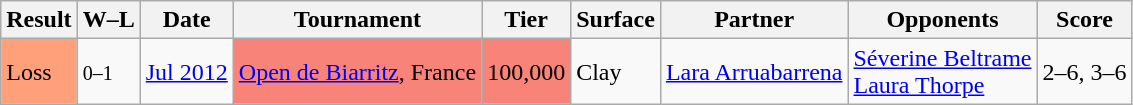<table class="sortable wikitable">
<tr>
<th>Result</th>
<th class="unsortable">W–L</th>
<th>Date</th>
<th>Tournament</th>
<th>Tier</th>
<th>Surface</th>
<th>Partner</th>
<th>Opponents</th>
<th class="unsortable">Score</th>
</tr>
<tr>
<td style="background:#ffa07a;">Loss</td>
<td><small>0–1</small></td>
<td><a href='#'>Jul 2012</a></td>
<td style="background:#f88379;"><a href='#'>Open de Biarritz</a>, France</td>
<td style="background:#f88379;">100,000</td>
<td>Clay</td>
<td> <a href='#'>Lara Arruabarrena</a></td>
<td> <a href='#'>Séverine Beltrame</a> <br>  <a href='#'>Laura Thorpe</a></td>
<td>2–6, 3–6</td>
</tr>
</table>
